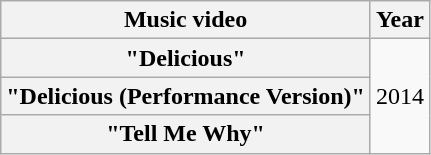<table class="wikitable plainrowheaders">
<tr>
<th>Music video</th>
<th>Year</th>
</tr>
<tr>
<th scope="row">"Delicious"</th>
<td rowspan="3">2014</td>
</tr>
<tr>
<th scope="row">"Delicious (Performance Version)"</th>
</tr>
<tr>
<th scope="row">"Tell Me Why"</th>
</tr>
</table>
